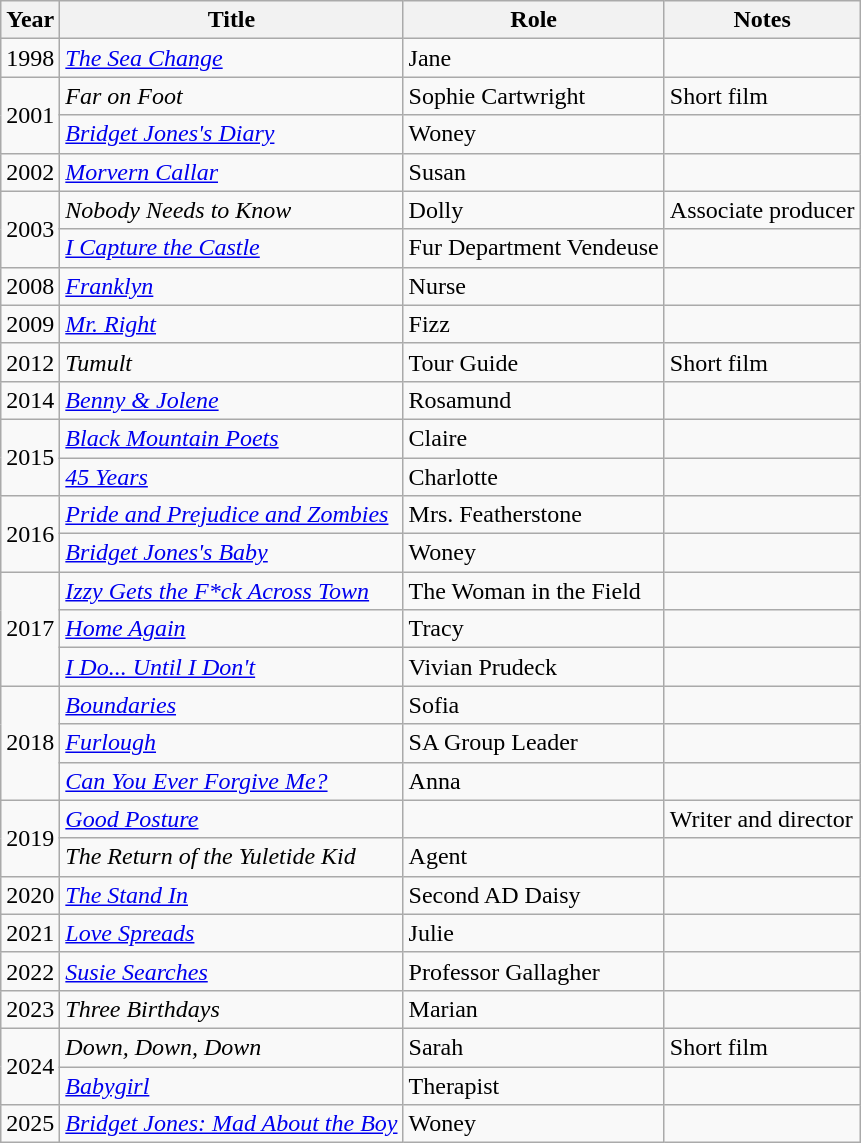<table class="wikitable sortable">
<tr>
<th>Year</th>
<th>Title</th>
<th>Role</th>
<th>Notes</th>
</tr>
<tr>
<td>1998</td>
<td><em><a href='#'>The Sea Change</a></em></td>
<td>Jane</td>
<td></td>
</tr>
<tr>
<td rowspan="2">2001</td>
<td><em>Far on Foot</em></td>
<td>Sophie Cartwright</td>
<td>Short film</td>
</tr>
<tr>
<td><em><a href='#'>Bridget Jones's Diary</a></em></td>
<td>Woney</td>
<td></td>
</tr>
<tr>
<td>2002</td>
<td><em><a href='#'>Morvern Callar</a></em></td>
<td>Susan</td>
<td></td>
</tr>
<tr>
<td rowspan="2">2003</td>
<td><em>Nobody Needs to Know</em></td>
<td>Dolly</td>
<td>Associate producer</td>
</tr>
<tr>
<td><em><a href='#'>I Capture the Castle</a></em></td>
<td>Fur Department Vendeuse</td>
<td></td>
</tr>
<tr>
<td>2008</td>
<td><em><a href='#'>Franklyn</a></em></td>
<td>Nurse</td>
<td></td>
</tr>
<tr>
<td>2009</td>
<td><em><a href='#'>Mr. Right</a></em></td>
<td>Fizz</td>
<td></td>
</tr>
<tr>
<td>2012</td>
<td><em>Tumult</em></td>
<td>Tour Guide</td>
<td>Short film</td>
</tr>
<tr>
<td>2014</td>
<td><em><a href='#'>Benny & Jolene</a></em></td>
<td>Rosamund</td>
<td></td>
</tr>
<tr>
<td rowspan="2">2015</td>
<td><em><a href='#'>Black Mountain Poets</a></em></td>
<td>Claire</td>
<td></td>
</tr>
<tr>
<td><em><a href='#'>45 Years</a></em></td>
<td>Charlotte</td>
<td></td>
</tr>
<tr>
<td rowspan="2">2016</td>
<td><em><a href='#'>Pride and Prejudice and Zombies</a></em></td>
<td>Mrs. Featherstone</td>
<td></td>
</tr>
<tr>
<td><em><a href='#'>Bridget Jones's Baby</a></em></td>
<td>Woney</td>
<td></td>
</tr>
<tr>
<td rowspan="3">2017</td>
<td><em><a href='#'>Izzy Gets the F*ck Across Town</a></em></td>
<td>The Woman in the Field</td>
<td></td>
</tr>
<tr>
<td><em><a href='#'>Home Again</a></em></td>
<td>Tracy</td>
<td></td>
</tr>
<tr>
<td><em><a href='#'>I Do... Until I Don't</a></em></td>
<td>Vivian Prudeck</td>
<td></td>
</tr>
<tr>
<td rowspan="3">2018</td>
<td><em><a href='#'>Boundaries</a></em></td>
<td>Sofia</td>
<td></td>
</tr>
<tr>
<td><em><a href='#'>Furlough</a></em></td>
<td>SA Group Leader</td>
<td></td>
</tr>
<tr>
<td><em><a href='#'>Can You Ever Forgive Me?</a></em></td>
<td>Anna</td>
<td></td>
</tr>
<tr>
<td rowspan="2">2019</td>
<td><em><a href='#'>Good Posture</a></em></td>
<td></td>
<td>Writer and director</td>
</tr>
<tr>
<td><em>The Return of the Yuletide Kid</em></td>
<td>Agent</td>
<td></td>
</tr>
<tr>
<td>2020</td>
<td><em><a href='#'>The Stand In</a></em></td>
<td>Second AD Daisy</td>
<td></td>
</tr>
<tr>
<td>2021</td>
<td><em><a href='#'>Love Spreads</a></em></td>
<td>Julie</td>
<td></td>
</tr>
<tr>
<td>2022</td>
<td><em><a href='#'>Susie Searches</a></em></td>
<td>Professor Gallagher</td>
<td></td>
</tr>
<tr>
<td>2023</td>
<td><em>Three Birthdays</em></td>
<td>Marian</td>
<td></td>
</tr>
<tr>
<td rowspan="2">2024</td>
<td><em>Down, Down, Down</em></td>
<td>Sarah</td>
<td>Short film</td>
</tr>
<tr>
<td><em><a href='#'>Babygirl</a></em></td>
<td>Therapist</td>
<td></td>
</tr>
<tr>
<td>2025</td>
<td><em><a href='#'>Bridget Jones: Mad About the Boy</a></em></td>
<td>Woney</td>
<td></td>
</tr>
</table>
